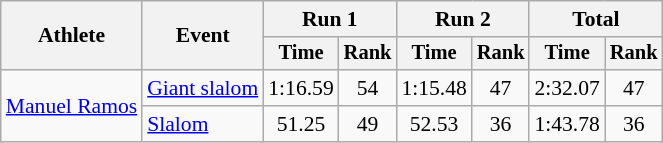<table class="wikitable" style="font-size:90%">
<tr>
<th rowspan=2>Athlete</th>
<th rowspan=2>Event</th>
<th colspan=2>Run 1</th>
<th colspan=2>Run 2</th>
<th colspan=2>Total</th>
</tr>
<tr style="font-size:95%">
<th>Time</th>
<th>Rank</th>
<th>Time</th>
<th>Rank</th>
<th>Time</th>
<th>Rank</th>
</tr>
<tr align=center>
<td align="left" rowspan="2"><a href='#'>Manuel Ramos</a></td>
<td align="left"><a href='#'>Giant slalom</a></td>
<td>1:16.59</td>
<td>54</td>
<td>1:15.48</td>
<td>47</td>
<td>2:32.07</td>
<td>47</td>
</tr>
<tr align=center>
<td align="left"><a href='#'>Slalom</a></td>
<td>51.25</td>
<td>49</td>
<td>52.53</td>
<td>36</td>
<td>1:43.78</td>
<td>36</td>
</tr>
</table>
